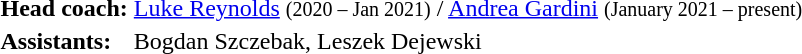<table>
<tr>
<td><strong>Head coach:</strong></td>
<td> <a href='#'>Luke Reynolds</a> <small>(2020 – Jan 2021)</small> /  <a href='#'>Andrea Gardini</a> <small>(January 2021 – present)</small></td>
</tr>
<tr>
<td><strong>Assistants:</strong></td>
<td> Bogdan Szczebak,  Leszek Dejewski</td>
</tr>
</table>
